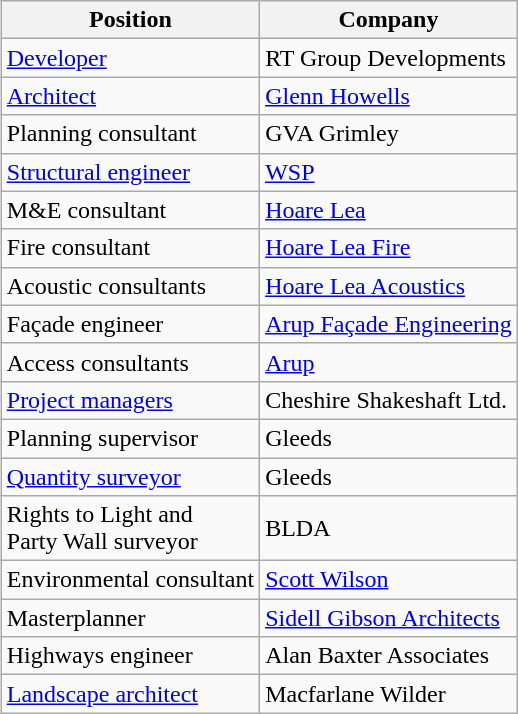<table class="wikitable" align="right">
<tr>
<th>Position</th>
<th>Company</th>
</tr>
<tr>
<td><a href='#'>Developer</a></td>
<td>RT Group Developments</td>
</tr>
<tr>
<td><a href='#'>Architect</a></td>
<td><a href='#'>Glenn Howells</a></td>
</tr>
<tr>
<td>Planning consultant</td>
<td>GVA Grimley</td>
</tr>
<tr>
<td><a href='#'>Structural engineer</a></td>
<td><a href='#'>WSP</a></td>
</tr>
<tr>
<td>M&E consultant</td>
<td><a href='#'>Hoare Lea</a></td>
</tr>
<tr>
<td>Fire consultant</td>
<td><a href='#'>Hoare Lea Fire</a></td>
</tr>
<tr>
<td>Acoustic consultants</td>
<td><a href='#'>Hoare Lea Acoustics</a></td>
</tr>
<tr>
<td>Façade engineer</td>
<td><a href='#'>Arup Façade Engineering</a></td>
</tr>
<tr>
<td>Access consultants</td>
<td><a href='#'>Arup</a></td>
</tr>
<tr>
<td><a href='#'>Project managers</a></td>
<td>Cheshire Shakeshaft Ltd.</td>
</tr>
<tr>
<td>Planning supervisor</td>
<td>Gleeds</td>
</tr>
<tr>
<td><a href='#'>Quantity surveyor</a></td>
<td>Gleeds</td>
</tr>
<tr>
<td>Rights to Light and <br>Party Wall surveyor</td>
<td>BLDA</td>
</tr>
<tr>
<td>Environmental consultant</td>
<td><a href='#'>Scott Wilson</a></td>
</tr>
<tr>
<td>Masterplanner</td>
<td><a href='#'>Sidell Gibson Architects</a></td>
</tr>
<tr>
<td>Highways engineer</td>
<td>Alan Baxter Associates</td>
</tr>
<tr>
<td><a href='#'>Landscape architect</a></td>
<td>Macfarlane Wilder</td>
</tr>
</table>
